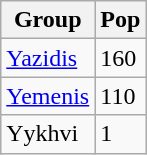<table class = "wikitable sortable">
<tr>
<th>Group</th>
<th>Pop</th>
</tr>
<tr>
<td><a href='#'>Yazidis</a></td>
<td>160</td>
</tr>
<tr>
<td><a href='#'>Yemenis</a></td>
<td>110</td>
</tr>
<tr>
<td>Yykhvi</td>
<td>1</td>
</tr>
</table>
